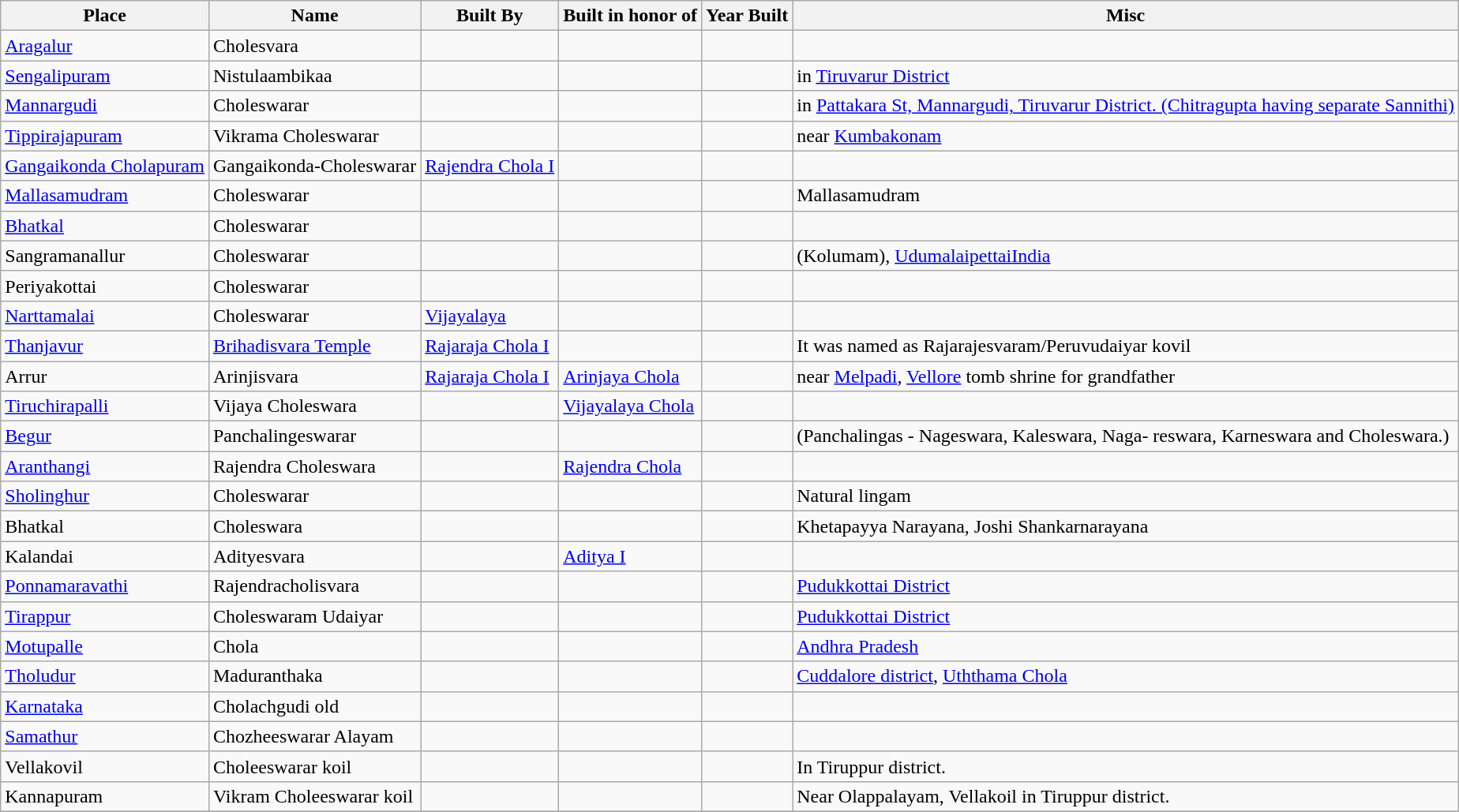<table class="wikitable sortable">
<tr>
<th>Place</th>
<th>Name</th>
<th>Built By</th>
<th>Built in honor of</th>
<th>Year Built</th>
<th>Misc</th>
</tr>
<tr>
<td><a href='#'>Aragalur</a></td>
<td>Cholesvara</td>
<td></td>
<td></td>
<td></td>
<td></td>
</tr>
<tr>
<td><a href='#'>Sengalipuram</a></td>
<td>Nistulaambikaa</td>
<td></td>
<td></td>
<td></td>
<td>in <a href='#'>Tiruvarur District</a></td>
</tr>
<tr>
<td><a href='#'>Mannargudi</a></td>
<td>Choleswarar</td>
<td></td>
<td></td>
<td></td>
<td>in <a href='#'>Pattakara St, Mannargudi, Tiruvarur District. (Chitragupta having separate Sannithi)</a></td>
</tr>
<tr>
<td><a href='#'>Tippirajapuram</a></td>
<td>Vikrama Choleswarar</td>
<td></td>
<td></td>
<td></td>
<td>near <a href='#'>Kumbakonam</a></td>
</tr>
<tr>
<td><a href='#'>Gangaikonda Cholapuram</a></td>
<td>Gangaikonda-Choleswarar</td>
<td><a href='#'>Rajendra Chola I</a></td>
<td></td>
<td></td>
<td></td>
</tr>
<tr>
<td><a href='#'>Mallasamudram</a></td>
<td>Choleswarar</td>
<td></td>
<td></td>
<td></td>
<td>Mallasamudram</td>
</tr>
<tr>
<td><a href='#'>Bhatkal</a></td>
<td>Choleswarar</td>
<td></td>
<td></td>
<td></td>
<td></td>
</tr>
<tr>
<td>Sangramanallur</td>
<td>Choleswarar</td>
<td></td>
<td></td>
<td></td>
<td>(Kolumam), <a href='#'>Udumalaipettai</a><a href='#'>India</a></td>
</tr>
<tr>
<td>Periyakottai</td>
<td>Choleswarar</td>
<td></td>
<td></td>
<td></td>
<td></td>
</tr>
<tr>
<td><a href='#'>Narttamalai</a></td>
<td>Choleswarar</td>
<td><a href='#'>Vijayalaya</a></td>
<td></td>
<td></td>
<td></td>
</tr>
<tr>
<td><a href='#'>Thanjavur</a></td>
<td><a href='#'>Brihadisvara Temple</a></td>
<td><a href='#'>Rajaraja Chola I</a></td>
<td></td>
<td></td>
<td>It was named as Rajarajesvaram/Peruvudaiyar kovil</td>
</tr>
<tr>
<td>Arrur</td>
<td>Arinjisvara</td>
<td><a href='#'>Rajaraja Chola I</a></td>
<td><a href='#'>Arinjaya Chola</a></td>
<td></td>
<td>near <a href='#'>Melpadi</a>, <a href='#'>Vellore</a> tomb shrine for grandfather</td>
</tr>
<tr>
<td><a href='#'>Tiruchirapalli</a></td>
<td>Vijaya Choleswara</td>
<td></td>
<td><a href='#'>Vijayalaya Chola</a></td>
<td></td>
<td></td>
</tr>
<tr>
<td><a href='#'>Begur</a></td>
<td>Panchalingeswarar</td>
<td></td>
<td></td>
<td></td>
<td>(Panchalingas - Nageswara, Kaleswara, Naga- reswara, Karneswara and Choleswara.)</td>
</tr>
<tr>
<td><a href='#'>Aranthangi</a></td>
<td>Rajendra Choleswara</td>
<td></td>
<td><a href='#'>Rajendra Chola</a></td>
<td></td>
<td></td>
</tr>
<tr>
<td><a href='#'>Sholinghur</a></td>
<td>Choleswarar</td>
<td></td>
<td></td>
<td></td>
<td>Natural lingam</td>
</tr>
<tr>
<td>Bhatkal</td>
<td>Choleswara</td>
<td></td>
<td></td>
<td></td>
<td>Khetapayya Narayana, Joshi Shankarnarayana</td>
</tr>
<tr>
<td>Kalandai</td>
<td>Adityesvara</td>
<td></td>
<td><a href='#'>Aditya I</a></td>
<td></td>
<td></td>
</tr>
<tr>
<td><a href='#'>Ponnamaravathi</a></td>
<td>Rajendracholisvara</td>
<td></td>
<td></td>
<td></td>
<td><a href='#'>Pudukkottai District</a></td>
</tr>
<tr>
<td><a href='#'>Tirappur</a></td>
<td>Choleswaram Udaiyar</td>
<td></td>
<td></td>
<td></td>
<td><a href='#'>Pudukkottai District</a></td>
</tr>
<tr>
<td><a href='#'>Motupalle</a></td>
<td>Chola</td>
<td></td>
<td></td>
<td></td>
<td><a href='#'>Andhra Pradesh</a></td>
</tr>
<tr>
<td><a href='#'>Tholudur</a></td>
<td>Maduranthaka</td>
<td></td>
<td></td>
<td></td>
<td><a href='#'>Cuddalore district</a>, <a href='#'>Uththama Chola</a></td>
</tr>
<tr>
<td><a href='#'>Karnataka</a></td>
<td>Cholachgudi old</td>
<td></td>
<td></td>
<td></td>
<td></td>
</tr>
<tr>
<td><a href='#'>Samathur</a></td>
<td>Chozheeswarar Alayam</td>
<td></td>
<td></td>
<td></td>
<td></td>
</tr>
<tr>
<td>Vellakovil</td>
<td>Choleeswarar koil</td>
<td></td>
<td></td>
<td></td>
<td>In Tiruppur district.</td>
</tr>
<tr>
<td>Kannapuram</td>
<td>Vikram Choleeswarar koil</td>
<td></td>
<td></td>
<td></td>
<td>Near Olappalayam, Vellakoil in Tiruppur district.</td>
</tr>
<tr>
</tr>
</table>
